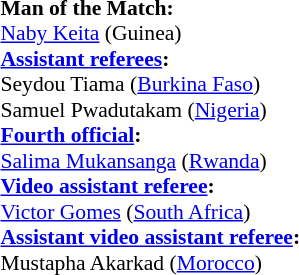<table style="width:100%; font-size:90%;">
<tr>
<td><br><strong>Man of the Match:</strong>
<br><a href='#'>Naby Keita</a> (Guinea)<br><strong><a href='#'>Assistant referees</a>:</strong>
<br>Seydou Tiama (<a href='#'>Burkina Faso</a>)
<br>Samuel Pwadutakam (<a href='#'>Nigeria</a>)
<br><strong><a href='#'>Fourth official</a>:</strong>
<br><a href='#'>Salima Mukansanga</a> (<a href='#'>Rwanda</a>)
<br><strong><a href='#'>Video assistant referee</a>:</strong>
<br><a href='#'>Victor Gomes</a> (<a href='#'>South Africa</a>)
<br><strong><a href='#'>Assistant video assistant referee</a>:</strong>
<br>Mustapha Akarkad (<a href='#'>Morocco</a>)</td>
</tr>
</table>
